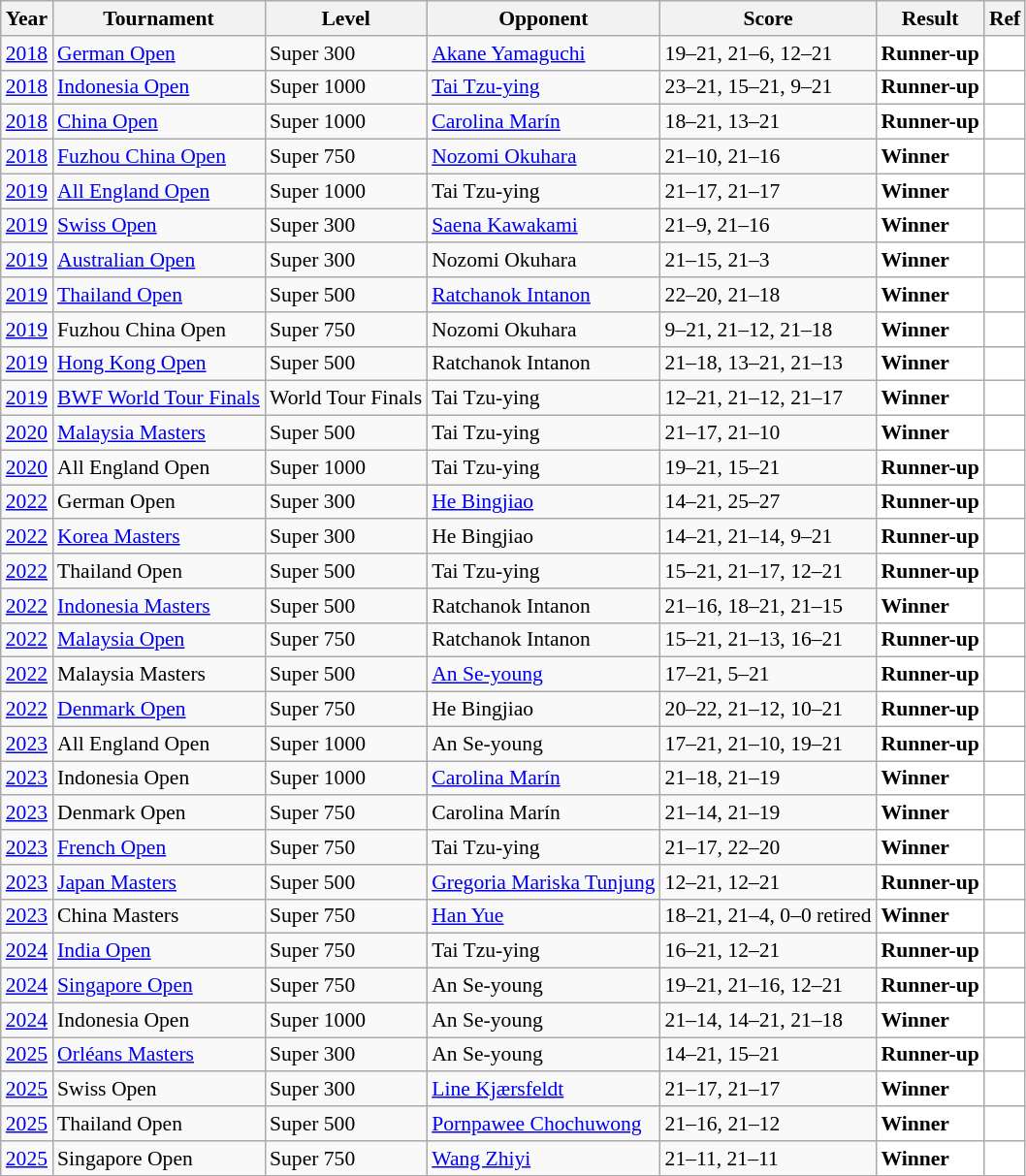<table class="sortable wikitable" style="font-size: 90%">
<tr>
<th>Year</th>
<th>Tournament</th>
<th>Level</th>
<th>Opponent</th>
<th>Score</th>
<th>Result</th>
<th>Ref</th>
</tr>
<tr>
<td align="center"><a href='#'>2018</a></td>
<td align="left"><a href='#'>German Open</a></td>
<td align="left">Super 300</td>
<td align="left"> <a href='#'>Akane Yamaguchi</a></td>
<td algin="left">19–21, 21–6, 12–21</td>
<td style="text-align:left; background:white"> <strong>Runner-up</strong></td>
<td align="center"; bgcolor="white"></td>
</tr>
<tr>
<td align="center"><a href='#'>2018</a></td>
<td align="left"><a href='#'>Indonesia Open</a></td>
<td align="left">Super 1000</td>
<td align="left"> <a href='#'>Tai Tzu-ying</a></td>
<td algin="left">23–21, 15–21, 9–21</td>
<td style="text-align:left; background:white"> <strong>Runner-up</strong></td>
<td align="center"; bgcolor="white"></td>
</tr>
<tr>
<td align="center"><a href='#'>2018</a></td>
<td align="left"><a href='#'>China Open</a></td>
<td align="left">Super 1000</td>
<td align="left"> <a href='#'>Carolina Marín</a></td>
<td align="left">18–21, 13–21</td>
<td style="text-align:left; background:white"> <strong>Runner-up</strong></td>
<td align="center"; bgcolor="white"></td>
</tr>
<tr>
<td align="center"><a href='#'>2018</a></td>
<td align="left"><a href='#'>Fuzhou China Open</a></td>
<td align="left">Super 750</td>
<td align="left"> <a href='#'>Nozomi Okuhara</a></td>
<td align="left">21–10, 21–16</td>
<td style="text-align:left; background:white"> <strong>Winner</strong></td>
<td align="center"; bgcolor="white"></td>
</tr>
<tr>
<td align="center"><a href='#'>2019</a></td>
<td align="left"><a href='#'>All England Open</a></td>
<td align="left">Super 1000</td>
<td align="left"> Tai Tzu-ying</td>
<td align="left">21–17, 21–17</td>
<td style="text-align:left; background:white"> <strong>Winner</strong></td>
<td align="center"; bgcolor="white"></td>
</tr>
<tr>
<td align="center"><a href='#'>2019</a></td>
<td align="left"><a href='#'>Swiss Open</a></td>
<td align="left">Super 300</td>
<td align="left"> <a href='#'>Saena Kawakami</a></td>
<td align="left">21–9, 21–16</td>
<td style="text-align:left; background:white"> <strong>Winner</strong></td>
<td align="center"; bgcolor="white"></td>
</tr>
<tr>
<td align="center"><a href='#'>2019</a></td>
<td align="left"><a href='#'>Australian Open</a></td>
<td align="left">Super 300</td>
<td align="left"> Nozomi Okuhara</td>
<td align="left">21–15, 21–3</td>
<td style="text-align:left; background:white"> <strong>Winner</strong></td>
<td align="center"; bgcolor="white"></td>
</tr>
<tr>
<td align="center"><a href='#'>2019</a></td>
<td align="left"><a href='#'>Thailand Open</a></td>
<td align="left">Super 500</td>
<td align="left"> <a href='#'>Ratchanok Intanon</a></td>
<td align="left">22–20, 21–18</td>
<td style="text-align:left; background:white"> <strong>Winner</strong></td>
<td align="center"; bgcolor="white"></td>
</tr>
<tr>
<td align="center"><a href='#'>2019</a></td>
<td align="left">Fuzhou China Open</td>
<td align="left">Super 750</td>
<td align="left"> Nozomi Okuhara</td>
<td align="left">9–21, 21–12, 21–18</td>
<td style="text-align:left; background:white"> <strong>Winner</strong></td>
<td align="center"; bgcolor="white"></td>
</tr>
<tr>
<td align="center"><a href='#'>2019</a></td>
<td align="left"><a href='#'>Hong Kong Open</a></td>
<td align="left">Super 500</td>
<td align="left"> Ratchanok Intanon</td>
<td algin="left">21–18, 13–21, 21–13</td>
<td style="text-align:left; background:white"> <strong>Winner</strong></td>
<td align="center"; bgcolor="white"></td>
</tr>
<tr>
<td align="center"><a href='#'>2019</a></td>
<td align="left"><a href='#'>BWF World Tour Finals</a></td>
<td align="left">World Tour Finals</td>
<td align="left"> Tai Tzu-ying</td>
<td align="left">12–21, 21–12, 21–17</td>
<td style="text-align:left; background:white"> <strong>Winner</strong></td>
<td align="center"; bgcolor="white"></td>
</tr>
<tr>
<td align="center"><a href='#'>2020</a></td>
<td align="left"><a href='#'>Malaysia Masters</a></td>
<td align="left">Super 500</td>
<td align="left"> Tai Tzu-ying</td>
<td align="left">21–17, 21–10</td>
<td style="text-align:left; background:white"> <strong>Winner</strong></td>
<td align="center"; bgcolor="white"></td>
</tr>
<tr>
<td align="center"><a href='#'>2020</a></td>
<td align="left">All England Open</td>
<td align="left">Super 1000</td>
<td align="left"> Tai Tzu-ying</td>
<td align="left">19–21, 15–21</td>
<td style="text-align:left; background:white"> <strong>Runner-up</strong></td>
<td align="center"; bgcolor="white"></td>
</tr>
<tr>
<td align="center"><a href='#'>2022</a></td>
<td align="left">German Open</td>
<td align="left">Super 300</td>
<td align="left"> <a href='#'>He Bingjiao</a></td>
<td align="left">14–21, 25–27</td>
<td style="text-align:left; background:white"> <strong>Runner-up</strong></td>
<td align="center"; bgcolor="white"></td>
</tr>
<tr>
<td align="center"><a href='#'>2022</a></td>
<td align="left"><a href='#'>Korea Masters</a></td>
<td align="left">Super 300</td>
<td align="left"> He Bingjiao</td>
<td align="left">14–21, 21–14, 9–21</td>
<td style="text-align:left; background:white"> <strong>Runner-up</strong></td>
<td align="center"; bgcolor="white"></td>
</tr>
<tr>
<td align="center"><a href='#'>2022</a></td>
<td align="left">Thailand Open</td>
<td align="left">Super 500</td>
<td align="left"> Tai Tzu-ying</td>
<td align="left">15–21, 21–17, 12–21</td>
<td style="text-align:left; background:white"> <strong>Runner-up</strong></td>
<td align="center"; bgcolor="white"></td>
</tr>
<tr>
<td align="center"><a href='#'>2022</a></td>
<td align="left"><a href='#'>Indonesia Masters</a></td>
<td align="left">Super 500</td>
<td align="left"> Ratchanok Intanon</td>
<td align="left">21–16, 18–21, 21–15</td>
<td style="text-align:left; background:white"> <strong>Winner</strong></td>
<td align="center"; bgcolor="white"></td>
</tr>
<tr>
<td align="center"><a href='#'>2022</a></td>
<td align="left"><a href='#'>Malaysia Open</a></td>
<td align="left">Super 750</td>
<td align="left"> Ratchanok Intanon</td>
<td align="left">15–21, 21–13, 16–21</td>
<td style="text-align:left; background:white"> <strong>Runner-up</strong></td>
<td align="center"; bgcolor="white"></td>
</tr>
<tr>
<td align="center"><a href='#'>2022</a></td>
<td align="left">Malaysia Masters</td>
<td align="left">Super 500</td>
<td align="left"> <a href='#'>An Se-young</a></td>
<td align="left">17–21, 5–21</td>
<td style="text-align:left; background:white"> <strong>Runner-up</strong></td>
<td align="center"; bgcolor="white"></td>
</tr>
<tr>
<td align="center"><a href='#'>2022</a></td>
<td align="left"><a href='#'>Denmark Open</a></td>
<td align="left">Super 750</td>
<td align="left"> He Bingjiao</td>
<td align="left">20–22, 21–12, 10–21</td>
<td style="text-align:left; background:white"> <strong>Runner-up</strong></td>
<td align="center"; bgcolor="white"></td>
</tr>
<tr>
<td align="center"><a href='#'>2023</a></td>
<td align="left">All England Open</td>
<td align="left">Super 1000</td>
<td align="left"> An Se-young</td>
<td align="left">17–21, 21–10, 19–21</td>
<td style="text-align:left; background:white"> <strong>Runner-up</strong></td>
<td align="center"; bgcolor="white"></td>
</tr>
<tr>
<td align="center"><a href='#'>2023</a></td>
<td align="left">Indonesia Open</td>
<td align="left">Super 1000</td>
<td align="left"> <a href='#'>Carolina Marín</a></td>
<td algin="left">21–18, 21–19</td>
<td style="text-align:left; background:white"> <strong>Winner</strong></td>
<td align="center"; bgcolor="white"></td>
</tr>
<tr>
<td align="center"><a href='#'>2023</a></td>
<td align="left">Denmark Open</td>
<td align="left">Super 750</td>
<td align="left"> Carolina Marín</td>
<td align="left">21–14, 21–19</td>
<td style="text-align:left; background:white"> <strong>Winner</strong></td>
<td align="center"; bgcolor="white"></td>
</tr>
<tr>
<td align="center"><a href='#'>2023</a></td>
<td align="left"><a href='#'>French Open</a></td>
<td align="left">Super 750</td>
<td align="left"> Tai Tzu-ying</td>
<td align="left">21–17, 22–20</td>
<td style="text-align:left; background:white"> <strong>Winner</strong></td>
<td align="center"; bgcolor="white"></td>
</tr>
<tr>
<td align="center"><a href='#'>2023</a></td>
<td align="left"><a href='#'>Japan Masters</a></td>
<td align="left">Super 500</td>
<td align="left"> <a href='#'>Gregoria Mariska Tunjung</a></td>
<td align="left">12–21, 12–21</td>
<td style="text-align:left; background:white"> <strong>Runner-up</strong></td>
<td align="center"; bgcolor="white"></td>
</tr>
<tr>
<td align="center"><a href='#'>2023</a></td>
<td align="left">China Masters</td>
<td align="left">Super 750</td>
<td align="left"> <a href='#'>Han Yue</a></td>
<td align="left">18–21, 21–4, 0–0 retired</td>
<td style="text-align:left; background:white"> <strong>Winner</strong></td>
<td align="center"; bgcolor="white"></td>
</tr>
<tr>
<td align="center"><a href='#'>2024</a></td>
<td align="left"><a href='#'>India Open</a></td>
<td align="left">Super 750</td>
<td align="left"> Tai Tzu-ying</td>
<td align="left">16–21, 12–21</td>
<td style="text-align:left; background:white"> <strong>Runner-up</strong></td>
<td align="center"; bgcolor="white"></td>
</tr>
<tr>
<td align="center"><a href='#'>2024</a></td>
<td align="left"><a href='#'>Singapore Open</a></td>
<td align="left">Super 750</td>
<td align="left"> An Se-young</td>
<td align="left">19–21, 21–16, 12–21</td>
<td style="text-align:left; background:white"> <strong>Runner-up</strong></td>
<td align="center"; bgcolor="white"></td>
</tr>
<tr>
<td align="center"><a href='#'>2024</a></td>
<td align="left">Indonesia Open</td>
<td align="left">Super 1000</td>
<td align="left"> An Se-young</td>
<td align="left">21–14, 14–21, 21–18</td>
<td style="text-align:left; background:white"> <strong>Winner</strong></td>
<td align="center"; bgcolor="white"></td>
</tr>
<tr>
<td align="center"><a href='#'>2025</a></td>
<td align="left"><a href='#'>Orléans Masters</a></td>
<td align="left">Super 300</td>
<td align="left"> An Se-young</td>
<td align="left">14–21, 15–21</td>
<td style="text-align:left; background: white"> <strong>Runner-up</strong></td>
<td align="center"; bgcolor="white"></td>
</tr>
<tr>
<td align="center"><a href='#'>2025</a></td>
<td align="left">Swiss Open</td>
<td align="left">Super 300</td>
<td align="left"> <a href='#'>Line Kjærsfeldt</a></td>
<td align="left">21–17, 21–17</td>
<td style="text-align:left; background:white"> <strong>Winner</strong></td>
<td align="center"; bgcolor="white"></td>
</tr>
<tr>
<td align="center"><a href='#'>2025</a></td>
<td align="left">Thailand Open</td>
<td align="left">Super 500</td>
<td align="left"> <a href='#'>Pornpawee Chochuwong</a></td>
<td align="left">21–16, 21–12</td>
<td style="text-align:left; background:white"> <strong>Winner</strong></td>
<td align="center"; bgcolor="white"></td>
</tr>
<tr>
<td align="center"><a href='#'>2025</a></td>
<td align="left">Singapore Open</td>
<td align="left">Super 750</td>
<td align="left"> <a href='#'>Wang Zhiyi</a></td>
<td align="left">21–11, 21–11</td>
<td style="text-align:left; background:white"> <strong>Winner</strong></td>
<td align="center"; bgcolor="white"></td>
</tr>
</table>
